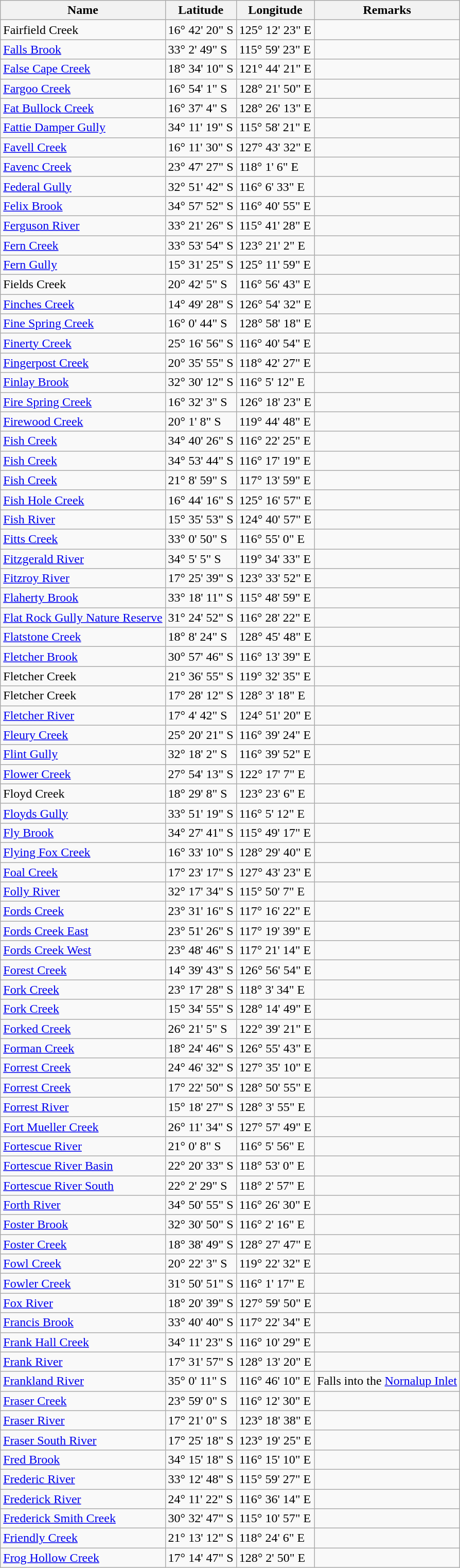<table class="wikitable">
<tr>
<th>Name</th>
<th>Latitude</th>
<th>Longitude</th>
<th>Remarks</th>
</tr>
<tr>
<td>Fairfield Creek</td>
<td>16° 42' 20" S</td>
<td>125° 12' 23" E</td>
<td></td>
</tr>
<tr>
<td><a href='#'>Falls Brook</a></td>
<td>33° 2' 49" S</td>
<td>115° 59' 23" E</td>
<td></td>
</tr>
<tr>
<td><a href='#'>False Cape Creek</a></td>
<td>18° 34' 10" S</td>
<td>121° 44' 21" E</td>
<td></td>
</tr>
<tr>
<td><a href='#'>Fargoo Creek</a></td>
<td>16° 54' 1" S</td>
<td>128° 21' 50" E</td>
<td></td>
</tr>
<tr>
<td><a href='#'>Fat Bullock Creek</a></td>
<td>16° 37' 4" S</td>
<td>128° 26' 13" E</td>
<td></td>
</tr>
<tr>
<td><a href='#'>Fattie Damper Gully</a></td>
<td>34° 11' 19" S</td>
<td>115° 58' 21" E</td>
<td></td>
</tr>
<tr>
<td><a href='#'>Favell Creek</a></td>
<td>16° 11' 30" S</td>
<td>127° 43' 32" E</td>
<td></td>
</tr>
<tr>
<td><a href='#'>Favenc Creek</a></td>
<td>23° 47' 27" S</td>
<td>118° 1' 6" E</td>
<td></td>
</tr>
<tr>
<td><a href='#'>Federal Gully</a></td>
<td>32° 51' 42" S</td>
<td>116° 6' 33" E</td>
<td></td>
</tr>
<tr>
<td><a href='#'>Felix Brook</a></td>
<td>34° 57' 52" S</td>
<td>116° 40' 55" E</td>
<td></td>
</tr>
<tr>
<td><a href='#'>Ferguson River</a></td>
<td>33° 21' 26" S</td>
<td>115° 41' 28" E</td>
<td></td>
</tr>
<tr>
<td><a href='#'>Fern Creek</a></td>
<td>33° 53' 54" S</td>
<td>123° 21' 2" E</td>
<td></td>
</tr>
<tr>
<td><a href='#'>Fern Gully</a></td>
<td>15° 31' 25" S</td>
<td>125° 11' 59" E</td>
<td></td>
</tr>
<tr>
<td>Fields Creek</td>
<td>20° 42' 5" S</td>
<td>116° 56' 43" E</td>
<td></td>
</tr>
<tr>
<td><a href='#'>Finches Creek</a></td>
<td>14° 49' 28" S</td>
<td>126° 54' 32" E</td>
<td></td>
</tr>
<tr>
<td><a href='#'>Fine Spring Creek</a></td>
<td>16° 0' 44" S</td>
<td>128° 58' 18" E</td>
<td></td>
</tr>
<tr>
<td><a href='#'>Finerty Creek</a></td>
<td>25° 16' 56" S</td>
<td>116° 40' 54" E</td>
<td></td>
</tr>
<tr>
<td><a href='#'>Fingerpost Creek</a></td>
<td>20° 35' 55" S</td>
<td>118° 42' 27" E</td>
<td></td>
</tr>
<tr>
<td><a href='#'>Finlay Brook</a></td>
<td>32° 30' 12" S</td>
<td>116° 5' 12" E</td>
<td></td>
</tr>
<tr>
<td><a href='#'>Fire Spring Creek</a></td>
<td>16° 32' 3" S</td>
<td>126° 18' 23" E</td>
<td></td>
</tr>
<tr>
<td><a href='#'>Firewood Creek</a></td>
<td>20° 1' 8" S</td>
<td>119° 44' 48" E</td>
<td></td>
</tr>
<tr>
<td><a href='#'>Fish Creek</a></td>
<td>34° 40' 26" S</td>
<td>116° 22' 25" E</td>
<td></td>
</tr>
<tr>
<td><a href='#'>Fish Creek</a></td>
<td>34° 53' 44" S</td>
<td>116° 17' 19" E</td>
<td></td>
</tr>
<tr>
<td><a href='#'>Fish Creek</a></td>
<td>21° 8' 59" S</td>
<td>117° 13' 59" E</td>
<td></td>
</tr>
<tr>
<td><a href='#'>Fish Hole Creek</a></td>
<td>16° 44' 16" S</td>
<td>125° 16' 57" E</td>
<td></td>
</tr>
<tr>
<td><a href='#'>Fish River</a></td>
<td>15° 35' 53" S</td>
<td>124° 40' 57" E</td>
<td></td>
</tr>
<tr>
<td><a href='#'>Fitts Creek</a></td>
<td>33° 0' 50" S</td>
<td>116° 55' 0" E</td>
<td></td>
</tr>
<tr>
<td><a href='#'>Fitzgerald River</a></td>
<td>34° 5' 5" S</td>
<td>119° 34' 33" E</td>
<td></td>
</tr>
<tr>
<td><a href='#'>Fitzroy River</a></td>
<td>17° 25' 39" S</td>
<td>123° 33' 52" E</td>
<td></td>
</tr>
<tr>
<td><a href='#'>Flaherty Brook</a></td>
<td>33° 18' 11" S</td>
<td>115° 48' 59" E</td>
<td></td>
</tr>
<tr>
<td><a href='#'>Flat Rock Gully Nature Reserve</a></td>
<td>31° 24' 52" S</td>
<td>116° 28' 22" E</td>
<td></td>
</tr>
<tr>
<td><a href='#'>Flatstone Creek</a></td>
<td>18° 8' 24" S</td>
<td>128° 45' 48" E</td>
<td></td>
</tr>
<tr>
<td><a href='#'>Fletcher Brook</a></td>
<td>30° 57' 46" S</td>
<td>116° 13' 39" E</td>
<td></td>
</tr>
<tr>
<td>Fletcher Creek</td>
<td>21° 36' 55" S</td>
<td>119° 32' 35" E</td>
<td></td>
</tr>
<tr>
<td>Fletcher Creek</td>
<td>17° 28' 12" S</td>
<td>128° 3' 18" E</td>
<td></td>
</tr>
<tr>
<td><a href='#'>Fletcher River</a></td>
<td>17° 4' 42" S</td>
<td>124° 51' 20" E</td>
<td></td>
</tr>
<tr>
<td><a href='#'>Fleury Creek</a></td>
<td>25° 20' 21" S</td>
<td>116° 39' 24" E</td>
<td></td>
</tr>
<tr>
<td><a href='#'>Flint Gully</a></td>
<td>32° 18' 2" S</td>
<td>116° 39' 52" E</td>
<td></td>
</tr>
<tr>
<td><a href='#'>Flower Creek</a></td>
<td>27° 54' 13" S</td>
<td>122° 17' 7" E</td>
<td></td>
</tr>
<tr>
<td>Floyd Creek</td>
<td>18° 29' 8" S</td>
<td>123° 23' 6" E</td>
<td></td>
</tr>
<tr>
<td><a href='#'>Floyds Gully</a></td>
<td>33° 51' 19" S</td>
<td>116° 5' 12" E</td>
<td></td>
</tr>
<tr>
<td><a href='#'>Fly Brook</a></td>
<td>34° 27' 41" S</td>
<td>115° 49' 17" E</td>
<td></td>
</tr>
<tr>
<td><a href='#'>Flying Fox Creek</a></td>
<td>16° 33' 10" S</td>
<td>128° 29' 40" E</td>
<td></td>
</tr>
<tr>
<td><a href='#'>Foal Creek</a></td>
<td>17° 23' 17" S</td>
<td>127° 43' 23" E</td>
<td></td>
</tr>
<tr>
<td><a href='#'>Folly River</a></td>
<td>32° 17' 34" S</td>
<td>115° 50' 7" E</td>
<td></td>
</tr>
<tr>
<td><a href='#'>Fords Creek</a></td>
<td>23° 31' 16" S</td>
<td>117° 16' 22" E</td>
<td></td>
</tr>
<tr>
<td><a href='#'>Fords Creek East</a></td>
<td>23° 51' 26" S</td>
<td>117° 19' 39" E</td>
<td></td>
</tr>
<tr>
<td><a href='#'>Fords Creek West</a></td>
<td>23° 48' 46" S</td>
<td>117° 21' 14" E</td>
<td></td>
</tr>
<tr>
<td><a href='#'>Forest Creek</a></td>
<td>14° 39' 43" S</td>
<td>126° 56' 54" E</td>
<td></td>
</tr>
<tr>
<td><a href='#'>Fork Creek</a></td>
<td>23° 17' 28" S</td>
<td>118° 3' 34" E</td>
<td></td>
</tr>
<tr>
<td><a href='#'>Fork Creek</a></td>
<td>15° 34' 55" S</td>
<td>128° 14' 49" E</td>
<td></td>
</tr>
<tr>
<td><a href='#'>Forked Creek</a></td>
<td>26° 21' 5" S</td>
<td>122° 39' 21" E</td>
<td></td>
</tr>
<tr>
<td><a href='#'>Forman Creek</a></td>
<td>18° 24' 46" S</td>
<td>126° 55' 43" E</td>
<td></td>
</tr>
<tr>
<td><a href='#'>Forrest Creek</a></td>
<td>24° 46' 32" S</td>
<td>127° 35' 10" E</td>
<td></td>
</tr>
<tr>
<td><a href='#'>Forrest Creek</a></td>
<td>17° 22' 50" S</td>
<td>128° 50' 55" E</td>
<td></td>
</tr>
<tr>
<td><a href='#'>Forrest River</a></td>
<td>15° 18' 27" S</td>
<td>128° 3' 55" E</td>
<td></td>
</tr>
<tr>
<td><a href='#'>Fort Mueller Creek</a></td>
<td>26° 11' 34" S</td>
<td>127° 57' 49" E</td>
<td></td>
</tr>
<tr>
<td><a href='#'>Fortescue River</a></td>
<td>21° 0' 8" S</td>
<td>116° 5' 56" E</td>
<td></td>
</tr>
<tr>
<td><a href='#'>Fortescue River Basin</a></td>
<td>22° 20' 33" S</td>
<td>118° 53' 0" E</td>
<td></td>
</tr>
<tr>
<td><a href='#'>Fortescue River South</a></td>
<td>22° 2' 29" S</td>
<td>118° 2' 57" E</td>
<td></td>
</tr>
<tr>
<td><a href='#'>Forth River</a></td>
<td>34° 50' 55" S</td>
<td>116° 26' 30" E</td>
<td></td>
</tr>
<tr>
<td><a href='#'>Foster Brook</a></td>
<td>32° 30' 50" S</td>
<td>116° 2' 16" E</td>
<td></td>
</tr>
<tr>
<td><a href='#'>Foster Creek</a></td>
<td>18° 38' 49" S</td>
<td>128° 27' 47" E</td>
<td></td>
</tr>
<tr>
<td><a href='#'>Fowl Creek</a></td>
<td>20° 22' 3" S</td>
<td>119° 22' 32" E</td>
<td></td>
</tr>
<tr>
<td><a href='#'>Fowler Creek</a></td>
<td>31° 50' 51" S</td>
<td>116° 1' 17" E</td>
<td></td>
</tr>
<tr>
<td><a href='#'>Fox River</a></td>
<td>18° 20' 39" S</td>
<td>127° 59' 50" E</td>
<td></td>
</tr>
<tr>
<td><a href='#'>Francis Brook</a></td>
<td>33° 40' 40" S</td>
<td>117° 22' 34" E</td>
<td></td>
</tr>
<tr>
<td><a href='#'>Frank Hall Creek</a></td>
<td>34° 11' 23" S</td>
<td>116° 10' 29" E</td>
<td></td>
</tr>
<tr>
<td><a href='#'>Frank River</a></td>
<td>17° 31' 57" S</td>
<td>128° 13' 20" E</td>
<td></td>
</tr>
<tr>
<td><a href='#'>Frankland River</a></td>
<td>35° 0' 11" S</td>
<td>116° 46' 10" E</td>
<td>Falls into the <a href='#'>Nornalup Inlet</a></td>
</tr>
<tr>
<td><a href='#'>Fraser Creek</a></td>
<td>23° 59' 0" S</td>
<td>116° 12' 30" E</td>
<td></td>
</tr>
<tr>
<td><a href='#'>Fraser River</a></td>
<td>17° 21' 0" S</td>
<td>123° 18' 38" E</td>
<td></td>
</tr>
<tr>
<td><a href='#'>Fraser South River</a></td>
<td>17° 25' 18" S</td>
<td>123° 19' 25" E</td>
<td></td>
</tr>
<tr>
<td><a href='#'>Fred Brook</a></td>
<td>34° 15' 18" S</td>
<td>116° 15' 10" E</td>
<td></td>
</tr>
<tr>
<td><a href='#'>Frederic River</a></td>
<td>33° 12' 48" S</td>
<td>115° 59' 27" E</td>
<td></td>
</tr>
<tr>
<td><a href='#'>Frederick River</a></td>
<td>24° 11' 22" S</td>
<td>116° 36' 14" E</td>
<td></td>
</tr>
<tr>
<td><a href='#'>Frederick Smith Creek</a></td>
<td>30° 32' 47" S</td>
<td>115° 10' 57" E</td>
<td></td>
</tr>
<tr>
<td><a href='#'>Friendly Creek</a></td>
<td>21° 13' 12" S</td>
<td>118° 24' 6" E</td>
<td></td>
</tr>
<tr>
<td><a href='#'>Frog Hollow Creek</a></td>
<td>17° 14' 47" S</td>
<td>128° 2' 50" E</td>
<td></td>
</tr>
</table>
